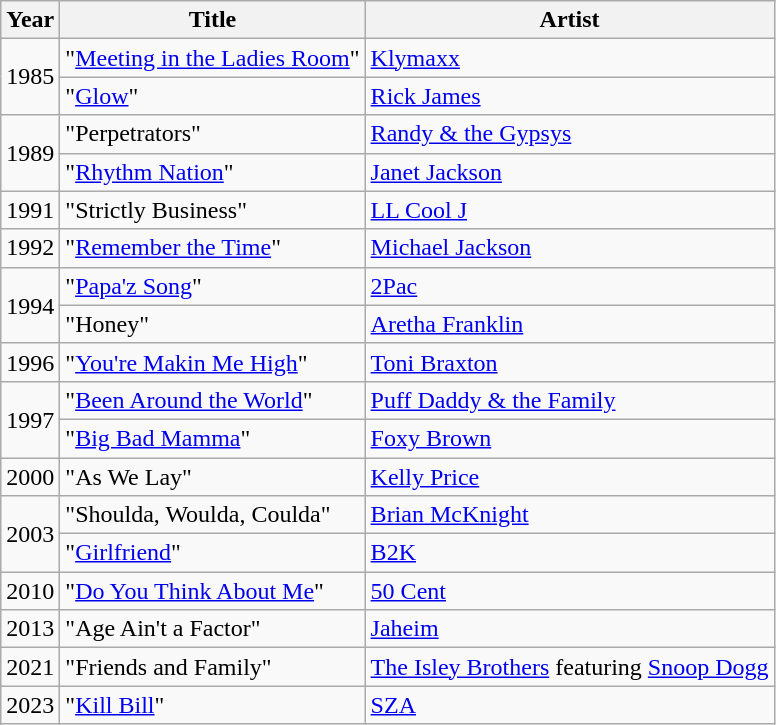<table class="wikitable sortable">
<tr>
<th>Year</th>
<th>Title</th>
<th>Artist</th>
</tr>
<tr>
<td rowspan=2>1985</td>
<td>"<a href='#'>Meeting in the Ladies Room</a>"</td>
<td><a href='#'>Klymaxx</a></td>
</tr>
<tr>
<td>"<a href='#'>Glow</a>"</td>
<td><a href='#'>Rick James</a></td>
</tr>
<tr>
<td rowspan=2>1989</td>
<td>"Perpetrators"</td>
<td><a href='#'>Randy & the Gypsys</a></td>
</tr>
<tr>
<td>"<a href='#'>Rhythm Nation</a>"</td>
<td><a href='#'>Janet Jackson</a></td>
</tr>
<tr>
<td>1991</td>
<td>"Strictly Business"</td>
<td><a href='#'>LL Cool J</a></td>
</tr>
<tr>
<td>1992</td>
<td>"<a href='#'>Remember the Time</a>"</td>
<td><a href='#'>Michael Jackson</a></td>
</tr>
<tr>
<td rowspan=2>1994</td>
<td>"<a href='#'>Papa'z Song</a>"</td>
<td><a href='#'>2Pac</a></td>
</tr>
<tr>
<td>"Honey"</td>
<td><a href='#'>Aretha Franklin</a></td>
</tr>
<tr>
<td>1996</td>
<td>"<a href='#'>You're Makin Me High</a>"</td>
<td><a href='#'>Toni Braxton</a></td>
</tr>
<tr>
<td rowspan=2>1997</td>
<td>"<a href='#'>Been Around the World</a>"</td>
<td><a href='#'>Puff Daddy & the Family</a></td>
</tr>
<tr>
<td>"<a href='#'>Big Bad Mamma</a>"</td>
<td><a href='#'>Foxy Brown</a></td>
</tr>
<tr>
<td>2000</td>
<td>"As We Lay"</td>
<td><a href='#'>Kelly Price</a></td>
</tr>
<tr>
<td rowspan=2>2003</td>
<td>"Shoulda, Woulda, Coulda"</td>
<td><a href='#'>Brian McKnight</a></td>
</tr>
<tr>
<td>"<a href='#'>Girlfriend</a>"</td>
<td><a href='#'>B2K</a></td>
</tr>
<tr>
<td>2010</td>
<td>"<a href='#'>Do You Think About Me</a>"</td>
<td><a href='#'>50 Cent</a></td>
</tr>
<tr>
<td>2013</td>
<td>"Age Ain't a Factor"</td>
<td><a href='#'>Jaheim</a></td>
</tr>
<tr>
<td>2021</td>
<td>"Friends and Family"</td>
<td><a href='#'>The Isley Brothers</a> featuring <a href='#'>Snoop Dogg</a></td>
</tr>
<tr>
<td>2023</td>
<td>"<a href='#'>Kill Bill</a>"</td>
<td><a href='#'>SZA</a></td>
</tr>
</table>
